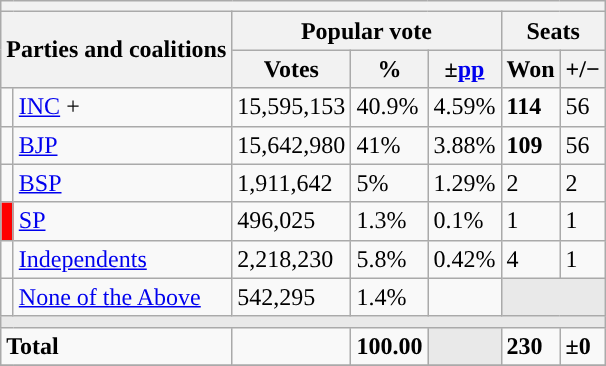<table class="wikitable">
<tr>
<th colspan=7></th>
</tr>
<tr>
<th colspan="2" rowspan="2">Parties and coalitions</th>
<th colspan="3">Popular vote</th>
<th colspan="2">Seats</th>
</tr>
<tr>
<th>Votes</th>
<th>%</th>
<th>±<a href='#'>pp</a></th>
<th>Won</th>
<th><strong>+/−</strong></th>
</tr>
<tr>
<td></td>
<td><a href='#'>INC</a> +</td>
<td>15,595,153</td>
<td>40.9%</td>
<td>4.59%</td>
<td><strong>114</strong></td>
<td>56</td>
</tr>
<tr>
<td></td>
<td><a href='#'>BJP</a></td>
<td>15,642,980</td>
<td>41%</td>
<td>3.88%</td>
<td><strong>109</strong></td>
<td>56</td>
</tr>
<tr>
<td></td>
<td><a href='#'>BSP</a></td>
<td>1,911,642</td>
<td>5%</td>
<td>1.29%</td>
<td>2</td>
<td>2</td>
</tr>
<tr>
<td bgcolor="red"></td>
<td><a href='#'>SP</a></td>
<td>496,025</td>
<td>1.3%</td>
<td>0.1%</td>
<td>1</td>
<td>1</td>
</tr>
<tr>
<td></td>
<td><a href='#'>Independents</a></td>
<td>2,218,230</td>
<td>5.8%</td>
<td>0.42%</td>
<td>4</td>
<td>1</td>
</tr>
<tr>
<td></td>
<td><a href='#'>None of the Above</a></td>
<td>542,295</td>
<td>1.4%</td>
<td></td>
<td colspan="2" bgcolor="#E9E9E9"></td>
</tr>
<tr>
<td colspan="7" bgcolor="#E9E9E9"></td>
</tr>
<tr style="font-weight:bold;">
<td align="left" colspan="2">Total</td>
<td></td>
<td>100.00</td>
<td bgcolor="#E9E9E9"></td>
<td>230</td>
<td>±0</td>
</tr>
<tr>
</tr>
</table>
